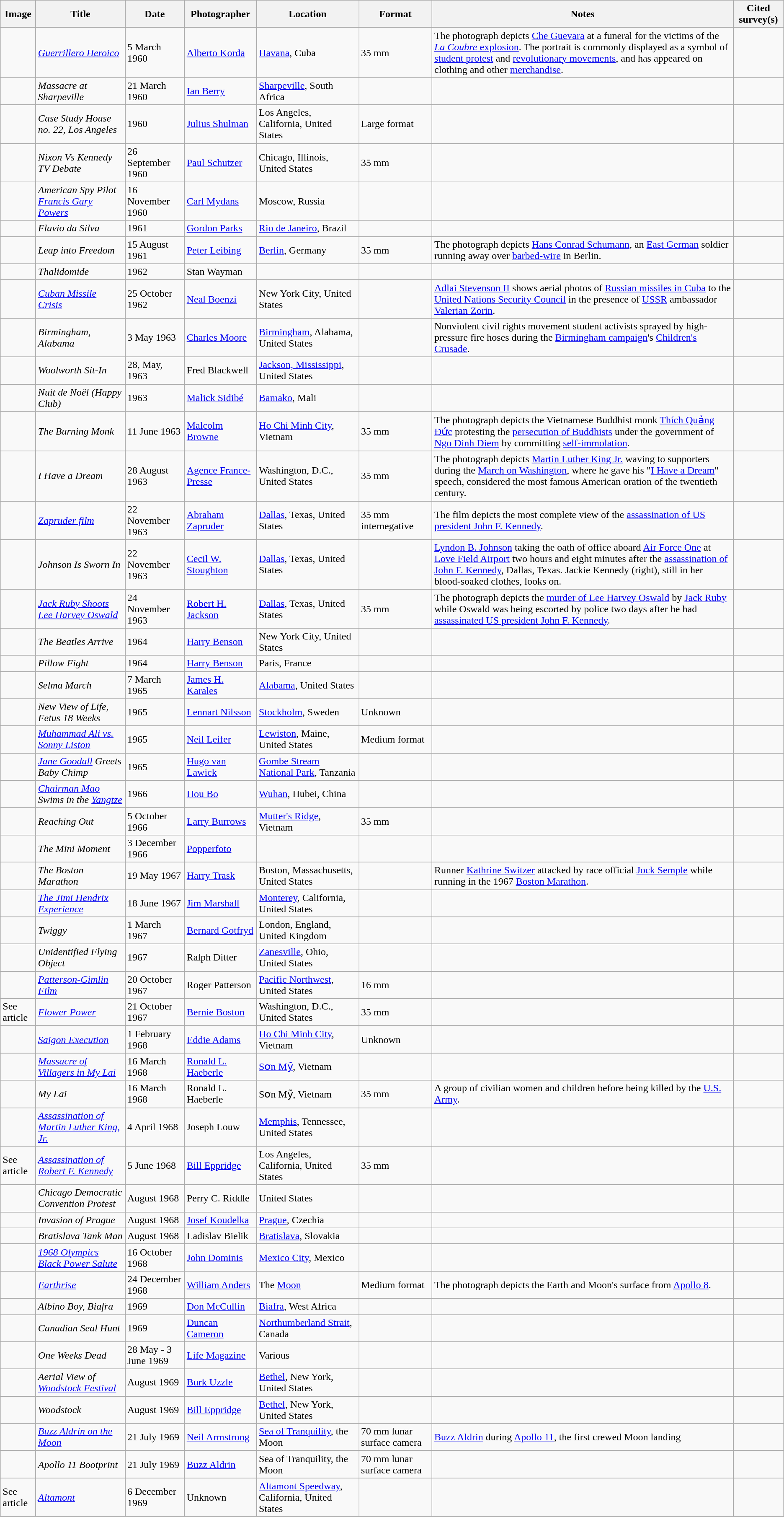<table class="wikitable">
<tr>
<th>Image</th>
<th>Title</th>
<th>Date</th>
<th>Photographer</th>
<th>Location</th>
<th>Format</th>
<th>Notes</th>
<th>Cited survey(s)</th>
</tr>
<tr>
<td></td>
<td><em><a href='#'>Guerrillero Heroico</a></em></td>
<td>5 March 1960</td>
<td><a href='#'>Alberto Korda</a></td>
<td><a href='#'>Havana</a>, Cuba</td>
<td>35 mm</td>
<td>The photograph depicts <a href='#'>Che Guevara</a> at a funeral for the victims of the <a href='#'><em>La Coubre</em> explosion</a>. The portrait is commonly displayed as a symbol of <a href='#'>student protest</a> and <a href='#'>revolutionary movements</a>, and has appeared on clothing and other <a href='#'>merchandise</a>.</td>
<td></td>
</tr>
<tr>
<td></td>
<td><em>Massacre at Sharpeville</em></td>
<td>21 March 1960</td>
<td><a href='#'>Ian Berry</a></td>
<td><a href='#'>Sharpeville</a>, South Africa</td>
<td></td>
<td></td>
<td></td>
</tr>
<tr>
<td></td>
<td><em>Case Study House no. 22, Los Angeles</em></td>
<td>1960</td>
<td><a href='#'>Julius Shulman</a></td>
<td>Los Angeles, California, United States</td>
<td>Large format</td>
<td></td>
<td></td>
</tr>
<tr>
<td></td>
<td><em>Nixon Vs Kennedy TV Debate</em></td>
<td>26 September 1960</td>
<td><a href='#'>Paul Schutzer</a></td>
<td>Chicago, Illinois, United States</td>
<td>35 mm</td>
<td></td>
<td></td>
</tr>
<tr>
<td></td>
<td><em>American Spy Pilot <a href='#'>Francis Gary Powers</a></em></td>
<td>16 November 1960</td>
<td><a href='#'>Carl Mydans</a></td>
<td>Moscow, Russia</td>
<td></td>
<td></td>
<td></td>
</tr>
<tr>
<td></td>
<td><em>Flavio da Silva</em></td>
<td>1961</td>
<td><a href='#'>Gordon Parks</a></td>
<td><a href='#'>Rio de Janeiro</a>, Brazil</td>
<td></td>
<td></td>
<td></td>
</tr>
<tr>
<td></td>
<td><em>Leap into Freedom</em></td>
<td>15 August 1961</td>
<td><a href='#'>Peter Leibing</a></td>
<td><a href='#'>Berlin</a>, Germany</td>
<td>35 mm</td>
<td>The photograph depicts <a href='#'>Hans Conrad Schumann</a>, an <a href='#'>East German</a> soldier running away over <a href='#'>barbed-wire</a> in Berlin.</td>
<td></td>
</tr>
<tr>
<td></td>
<td><em>Thalidomide</em></td>
<td>1962</td>
<td>Stan Wayman</td>
<td></td>
<td></td>
<td></td>
<td></td>
</tr>
<tr>
<td></td>
<td><em><a href='#'>Cuban Missile Crisis</a></em></td>
<td>25 October 1962</td>
<td><a href='#'>Neal Boenzi</a></td>
<td>New York City, United States</td>
<td></td>
<td><a href='#'>Adlai Stevenson II</a> shows aerial photos of <a href='#'>Russian missiles in Cuba</a> to the <a href='#'>United Nations Security Council</a> in the presence of <a href='#'>USSR</a> ambassador <a href='#'>Valerian Zorin</a>.</td>
<td></td>
</tr>
<tr>
<td></td>
<td><em>Birmingham, Alabama</em></td>
<td>3 May 1963</td>
<td><a href='#'>Charles Moore</a></td>
<td><a href='#'>Birmingham</a>, Alabama, United States</td>
<td></td>
<td>Nonviolent civil rights movement student activists sprayed by high-pressure fire hoses during the <a href='#'>Birmingham campaign</a>'s <a href='#'>Children's Crusade</a>.</td>
<td></td>
</tr>
<tr>
<td></td>
<td><em>Woolworth Sit-In</em></td>
<td>28, May, 1963</td>
<td>Fred Blackwell</td>
<td><a href='#'>Jackson, Mississippi</a>, United States</td>
<td></td>
<td></td>
<td></td>
</tr>
<tr>
<td></td>
<td><em>Nuit de Noël (Happy Club)</em></td>
<td>1963</td>
<td><a href='#'>Malick Sidibé</a></td>
<td><a href='#'>Bamako</a>, Mali</td>
<td></td>
<td></td>
<td></td>
</tr>
<tr>
<td></td>
<td><em>The Burning Monk</em></td>
<td>11 June 1963</td>
<td><a href='#'>Malcolm Browne</a></td>
<td><a href='#'>Ho Chi Minh City</a>, Vietnam</td>
<td>35 mm</td>
<td>The photograph depicts the Vietnamese Buddhist monk <a href='#'>Thích Quảng Đức</a> protesting the <a href='#'>persecution of Buddhists</a> under the government of <a href='#'>Ngo Dinh Diem</a> by committing <a href='#'>self-immolation</a>.</td>
<td></td>
</tr>
<tr>
<td></td>
<td><em>I Have a Dream</em></td>
<td>28 August 1963</td>
<td><a href='#'>Agence France-Presse</a></td>
<td>Washington, D.C., United States</td>
<td>35 mm</td>
<td>The photograph depicts <a href='#'>Martin Luther King Jr.</a> waving to supporters during the <a href='#'>March on Washington</a>, where he gave his "<a href='#'>I Have a Dream</a>" speech, considered the most famous American oration of the twentieth century.</td>
<td></td>
</tr>
<tr>
<td></td>
<td><em><a href='#'>Zapruder film</a></em></td>
<td>22 November 1963</td>
<td><a href='#'>Abraham Zapruder</a></td>
<td><a href='#'>Dallas</a>, Texas, United States</td>
<td>35 mm internegative</td>
<td>The film depicts the most complete view of the <a href='#'>assassination of US president John F. Kennedy</a>.</td>
<td></td>
</tr>
<tr>
<td></td>
<td><em>Johnson Is Sworn In</em></td>
<td>22 November 1963</td>
<td><a href='#'>Cecil W. Stoughton</a></td>
<td><a href='#'>Dallas</a>, Texas, United States</td>
<td></td>
<td><a href='#'>Lyndon B. Johnson</a> taking the oath of office aboard <a href='#'>Air Force One</a> at <a href='#'>Love Field Airport</a> two hours and eight minutes after the <a href='#'>assassination of John F. Kennedy</a>, Dallas, Texas. Jackie Kennedy (right), still in her blood-soaked clothes, looks on.</td>
<td></td>
</tr>
<tr>
<td></td>
<td><em><a href='#'>Jack Ruby Shoots Lee Harvey Oswald</a></em></td>
<td>24 November 1963</td>
<td><a href='#'>Robert H. Jackson</a></td>
<td><a href='#'>Dallas</a>, Texas, United States</td>
<td>35 mm</td>
<td>The photograph depicts the <a href='#'>murder of Lee Harvey Oswald</a> by <a href='#'>Jack Ruby</a> while Oswald was being escorted by police two days after he had <a href='#'>assassinated US president John F. Kennedy</a>.</td>
<td></td>
</tr>
<tr>
<td></td>
<td><em>The Beatles Arrive</em></td>
<td>1964</td>
<td><a href='#'>Harry Benson</a></td>
<td>New York City, United States</td>
<td></td>
<td></td>
<td></td>
</tr>
<tr>
<td></td>
<td><em>Pillow Fight</em></td>
<td>1964</td>
<td><a href='#'>Harry Benson</a></td>
<td>Paris, France</td>
<td></td>
<td></td>
<td></td>
</tr>
<tr>
<td></td>
<td><em>Selma March</em></td>
<td>7 March 1965</td>
<td><a href='#'>James H. Karales</a></td>
<td><a href='#'>Alabama</a>, United States</td>
<td></td>
<td></td>
<td></td>
</tr>
<tr>
<td></td>
<td><em>New View of Life, Fetus 18 Weeks</em></td>
<td>1965</td>
<td><a href='#'>Lennart Nilsson</a></td>
<td><a href='#'>Stockholm</a>, Sweden</td>
<td>Unknown</td>
<td></td>
<td></td>
</tr>
<tr>
<td></td>
<td><em><a href='#'>Muhammad Ali vs. Sonny Liston</a></em></td>
<td>1965</td>
<td><a href='#'>Neil Leifer</a></td>
<td><a href='#'>Lewiston</a>, Maine, United States</td>
<td>Medium format</td>
<td></td>
<td></td>
</tr>
<tr>
<td></td>
<td><em><a href='#'>Jane Goodall</a> Greets Baby Chimp</em></td>
<td>1965</td>
<td><a href='#'>Hugo van Lawick</a></td>
<td><a href='#'>Gombe Stream National Park</a>, Tanzania</td>
<td></td>
<td></td>
<td></td>
</tr>
<tr>
<td></td>
<td><em><a href='#'>Chairman Mao</a> Swims in the <a href='#'>Yangtze</a></em></td>
<td>1966</td>
<td><a href='#'>Hou Bo</a></td>
<td><a href='#'>Wuhan</a>, Hubei, China</td>
<td></td>
<td></td>
<td></td>
</tr>
<tr>
<td></td>
<td><em>Reaching Out</em></td>
<td>5 October 1966</td>
<td><a href='#'>Larry Burrows</a></td>
<td><a href='#'>Mutter's Ridge</a>, Vietnam</td>
<td>35 mm</td>
<td></td>
<td></td>
</tr>
<tr>
<td></td>
<td><em>The Mini Moment</em></td>
<td>3 December 1966</td>
<td><a href='#'>Popperfoto</a></td>
<td></td>
<td></td>
<td></td>
<td></td>
</tr>
<tr>
<td></td>
<td><em>The Boston Marathon</em></td>
<td>19 May 1967</td>
<td><a href='#'>Harry Trask</a></td>
<td>Boston, Massachusetts, United States</td>
<td></td>
<td>Runner <a href='#'>Kathrine Switzer</a> attacked by race official <a href='#'>Jock Semple</a> while running in the 1967 <a href='#'>Boston Marathon</a>.</td>
<td></td>
</tr>
<tr>
<td></td>
<td><em><a href='#'>The Jimi Hendrix Experience</a></em></td>
<td>18 June 1967</td>
<td><a href='#'>Jim Marshall</a></td>
<td><a href='#'>Monterey</a>, California, United States</td>
<td></td>
<td></td>
<td></td>
</tr>
<tr>
<td></td>
<td><em>Twiggy</em></td>
<td>1 March 1967</td>
<td><a href='#'>Bernard Gotfryd</a></td>
<td>London, England, United Kingdom</td>
<td></td>
<td></td>
<td></td>
</tr>
<tr>
<td></td>
<td><em>Unidentified Flying Object</em></td>
<td>1967</td>
<td>Ralph Ditter</td>
<td><a href='#'>Zanesville</a>, Ohio, United States</td>
<td></td>
<td></td>
<td></td>
</tr>
<tr>
<td></td>
<td><a href='#'><em>Patterson-Gimlin Film</em></a></td>
<td>20 October 1967</td>
<td>Roger Patterson</td>
<td><a href='#'>Pacific Northwest</a>, United States</td>
<td>16 mm</td>
<td></td>
<td></td>
</tr>
<tr>
<td>See article</td>
<td><a href='#'><em>Flower Power</em></a></td>
<td>21 October 1967</td>
<td><a href='#'>Bernie Boston</a></td>
<td>Washington, D.C., United States</td>
<td>35 mm</td>
<td></td>
<td></td>
</tr>
<tr>
<td></td>
<td><em><a href='#'>Saigon Execution</a></em></td>
<td>1 February 1968</td>
<td><a href='#'>Eddie Adams</a></td>
<td><a href='#'>Ho Chi Minh City</a>, Vietnam</td>
<td>Unknown</td>
<td></td>
<td></td>
</tr>
<tr>
<td></td>
<td><em><a href='#'>Massacre of Villagers in My Lai</a></em></td>
<td>16 March 1968</td>
<td><a href='#'>Ronald L. Haeberle</a></td>
<td><a href='#'>Sơn Mỹ</a>, Vietnam</td>
<td></td>
<td></td>
<td></td>
</tr>
<tr>
<td></td>
<td><em>My Lai</em></td>
<td>16 March 1968</td>
<td>Ronald L. Haeberle</td>
<td>Sơn Mỹ, Vietnam</td>
<td>35 mm</td>
<td>A group of civilian women and children before being killed by the <a href='#'>U.S. Army</a>.</td>
<td></td>
</tr>
<tr>
<td></td>
<td><em><a href='#'>Assassination of Martin Luther King, Jr.</a></em></td>
<td>4 April 1968</td>
<td>Joseph Louw</td>
<td><a href='#'>Memphis</a>, Tennessee, United States</td>
<td></td>
<td></td>
<td></td>
</tr>
<tr>
<td>See article</td>
<td><em><a href='#'>Assassination of Robert F. Kennedy</a></em></td>
<td>5 June 1968</td>
<td><a href='#'>Bill Eppridge</a></td>
<td>Los Angeles, California, United States</td>
<td>35 mm</td>
<td></td>
<td></td>
</tr>
<tr>
<td></td>
<td><em>Chicago Democratic Convention Protest</em></td>
<td>August 1968</td>
<td>Perry C. Riddle</td>
<td>United States</td>
<td></td>
<td></td>
<td></td>
</tr>
<tr>
<td></td>
<td><em>Invasion of Prague</em></td>
<td>August 1968</td>
<td><a href='#'>Josef Koudelka</a></td>
<td><a href='#'>Prague</a>, Czechia</td>
<td></td>
<td></td>
<td></td>
</tr>
<tr>
<td></td>
<td><em>Bratislava Tank Man</em></td>
<td>August 1968</td>
<td>Ladislav Bielik</td>
<td><a href='#'>Bratislava</a>, Slovakia</td>
<td></td>
<td></td>
<td></td>
</tr>
<tr>
<td></td>
<td><em><a href='#'>1968 Olympics Black Power Salute</a></em></td>
<td>16 October 1968</td>
<td><a href='#'>John Dominis</a></td>
<td><a href='#'>Mexico City</a>, Mexico</td>
<td></td>
<td></td>
<td></td>
</tr>
<tr>
<td></td>
<td><em><a href='#'>Earthrise</a></em></td>
<td>24 December 1968</td>
<td><a href='#'>William Anders</a></td>
<td>The <a href='#'>Moon</a></td>
<td>Medium format</td>
<td>The photograph depicts the Earth and Moon's surface from <a href='#'>Apollo 8</a>.</td>
<td></td>
</tr>
<tr>
<td></td>
<td><em>Albino Boy, Biafra</em></td>
<td>1969</td>
<td><a href='#'>Don McCullin</a></td>
<td><a href='#'>Biafra</a>, West Africa</td>
<td></td>
<td></td>
<td></td>
</tr>
<tr>
<td></td>
<td><em>Canadian Seal Hunt</em></td>
<td>1969</td>
<td><a href='#'>Duncan Cameron</a></td>
<td><a href='#'>Northumberland Strait</a>, Canada</td>
<td></td>
<td></td>
<td></td>
</tr>
<tr>
<td></td>
<td><em>One Weeks Dead</em></td>
<td>28 May - 3 June 1969</td>
<td><a href='#'>Life Magazine</a></td>
<td>Various</td>
<td></td>
<td></td>
<td></td>
</tr>
<tr>
<td></td>
<td><em>Aerial View of <a href='#'>Woodstock Festival</a></em></td>
<td>August 1969</td>
<td><a href='#'>Burk Uzzle</a></td>
<td><a href='#'>Bethel</a>, New York, United States</td>
<td></td>
<td></td>
<td></td>
</tr>
<tr>
<td></td>
<td><em>Woodstock</em></td>
<td>August 1969</td>
<td><a href='#'>Bill Eppridge</a></td>
<td><a href='#'>Bethel</a>, New York, United States</td>
<td></td>
<td></td>
<td></td>
</tr>
<tr>
<td></td>
<td><em><a href='#'>Buzz Aldrin on the Moon</a></em></td>
<td>21 July 1969</td>
<td><a href='#'>Neil Armstrong</a></td>
<td><a href='#'>Sea of Tranquility</a>, the Moon</td>
<td>70 mm lunar surface camera</td>
<td><a href='#'>Buzz Aldrin</a> during  <a href='#'>Apollo 11</a>, the first crewed Moon landing</td>
<td></td>
</tr>
<tr>
<td></td>
<td><em>Apollo 11 Bootprint</em></td>
<td>21 July 1969</td>
<td><a href='#'>Buzz Aldrin</a></td>
<td>Sea of Tranquility, the Moon</td>
<td>70 mm lunar surface camera</td>
<td></td>
<td></td>
</tr>
<tr>
<td>See article</td>
<td><em><a href='#'>Altamont</a></em></td>
<td>6 December 1969</td>
<td>Unknown</td>
<td><a href='#'>Altamont Speedway</a>, California, United States</td>
<td></td>
<td></td>
<td></td>
</tr>
</table>
